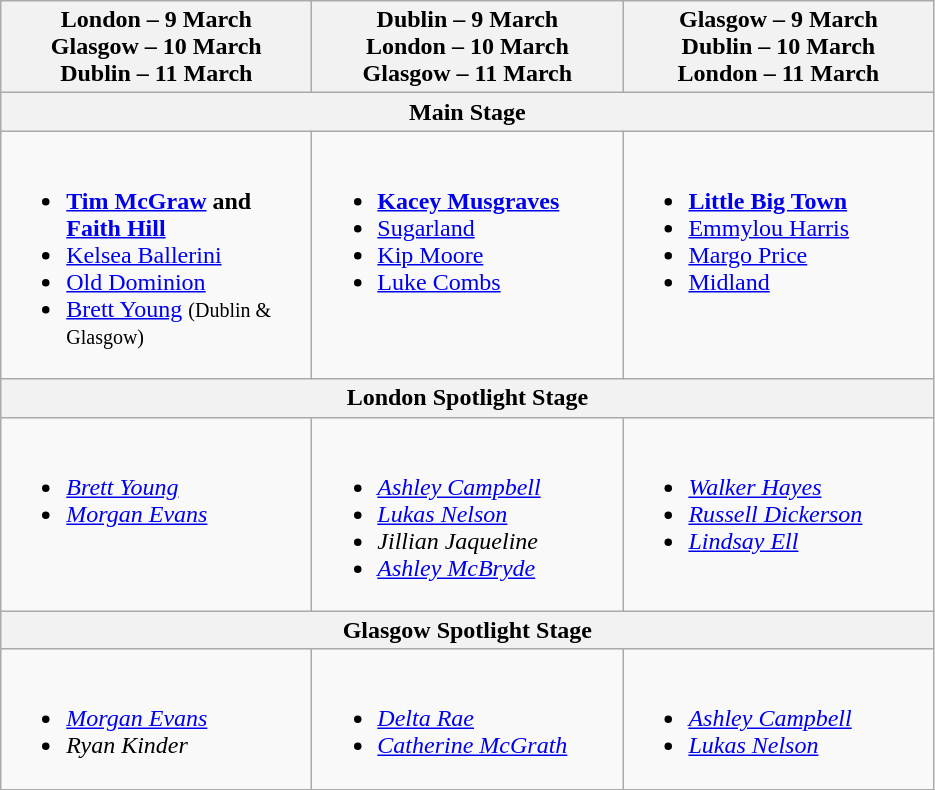<table class="wikitable">
<tr>
<th scope="col" style="width: 200px;">London – 9 March<br>Glasgow – 10 March<br>Dublin – 11 March</th>
<th scope="col" style="width: 200px;">Dublin – 9 March<br>London – 10 March<br>Glasgow – 11 March</th>
<th scope="col" style="width: 200px;">Glasgow – 9 March<br>Dublin – 10 March<br>London – 11 March</th>
</tr>
<tr>
<th colspan="3">Main Stage</th>
</tr>
<tr style="vertical-align: top;">
<td><br><ul><li><strong><a href='#'>Tim McGraw</a> and <a href='#'>Faith Hill</a></strong></li><li><a href='#'>Kelsea Ballerini</a></li><li><a href='#'>Old Dominion</a></li><li><a href='#'>Brett Young</a> <small>(Dublin & Glasgow)</small></li></ul></td>
<td><br><ul><li><strong><a href='#'>Kacey Musgraves</a></strong></li><li><a href='#'>Sugarland</a></li><li><a href='#'>Kip Moore</a></li><li><a href='#'>Luke Combs</a></li></ul></td>
<td><br><ul><li><strong><a href='#'>Little Big Town</a></strong></li><li><a href='#'>Emmylou Harris</a></li><li><a href='#'>Margo Price</a></li><li><a href='#'>Midland</a></li></ul></td>
</tr>
<tr>
<th colspan="3">London Spotlight Stage</th>
</tr>
<tr style="vertical-align: top;">
<td><br><ul><li><em><a href='#'>Brett Young</a></em></li><li><em><a href='#'>Morgan Evans</a></em></li></ul></td>
<td><br><ul><li><em><a href='#'>Ashley Campbell</a></em></li><li><em><a href='#'>Lukas Nelson</a></em></li><li><em>Jillian Jaqueline</em></li><li><em><a href='#'>Ashley McBryde</a></em></li></ul></td>
<td><br><ul><li><em><a href='#'>Walker Hayes</a></em></li><li><em><a href='#'>Russell Dickerson</a></em></li><li><em><a href='#'>Lindsay Ell</a></em></li></ul></td>
</tr>
<tr>
<th colspan="3">Glasgow Spotlight Stage</th>
</tr>
<tr style="vertical-align: top;">
<td><br><ul><li><em><a href='#'>Morgan Evans</a></em></li><li><em>Ryan Kinder</em></li></ul></td>
<td><br><ul><li><em><a href='#'>Delta Rae</a></em></li><li><em><a href='#'>Catherine McGrath</a></em></li></ul></td>
<td><br><ul><li><em><a href='#'>Ashley Campbell</a></em></li><li><em><a href='#'>Lukas Nelson</a></em></li></ul></td>
</tr>
</table>
